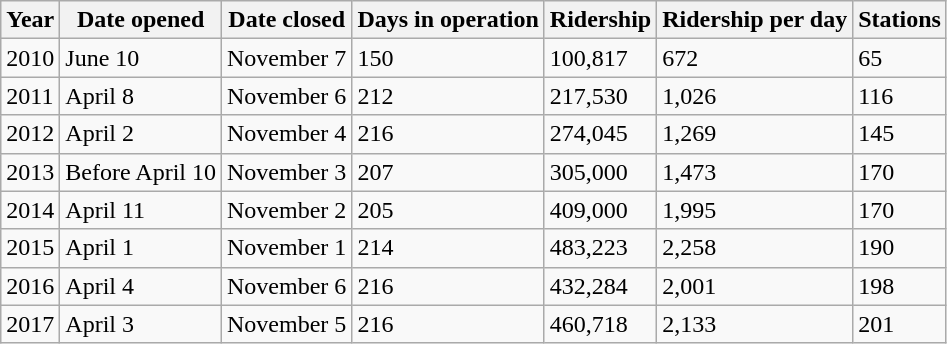<table class="wikitable">
<tr>
<th>Year</th>
<th>Date opened</th>
<th>Date closed</th>
<th>Days in operation</th>
<th>Ridership</th>
<th>Ridership per day</th>
<th>Stations</th>
</tr>
<tr>
<td>2010</td>
<td>June 10</td>
<td>November 7</td>
<td>150</td>
<td>100,817</td>
<td>672</td>
<td>65</td>
</tr>
<tr>
<td>2011</td>
<td>April 8</td>
<td>November 6</td>
<td>212</td>
<td>217,530</td>
<td>1,026</td>
<td>116</td>
</tr>
<tr>
<td>2012</td>
<td>April 2</td>
<td>November 4</td>
<td>216</td>
<td>274,045</td>
<td>1,269</td>
<td>145</td>
</tr>
<tr>
<td>2013</td>
<td>Before April 10</td>
<td>November 3</td>
<td>207</td>
<td>305,000</td>
<td>1,473</td>
<td>170</td>
</tr>
<tr>
<td>2014</td>
<td>April 11</td>
<td>November 2</td>
<td>205</td>
<td>409,000</td>
<td>1,995</td>
<td>170</td>
</tr>
<tr>
<td>2015</td>
<td>April 1</td>
<td>November 1</td>
<td>214</td>
<td>483,223</td>
<td>2,258</td>
<td>190</td>
</tr>
<tr>
<td>2016</td>
<td>April 4</td>
<td>November 6</td>
<td>216</td>
<td>432,284</td>
<td>2,001</td>
<td>198</td>
</tr>
<tr>
<td>2017</td>
<td>April 3</td>
<td>November 5</td>
<td>216</td>
<td>460,718</td>
<td>2,133</td>
<td>201</td>
</tr>
</table>
